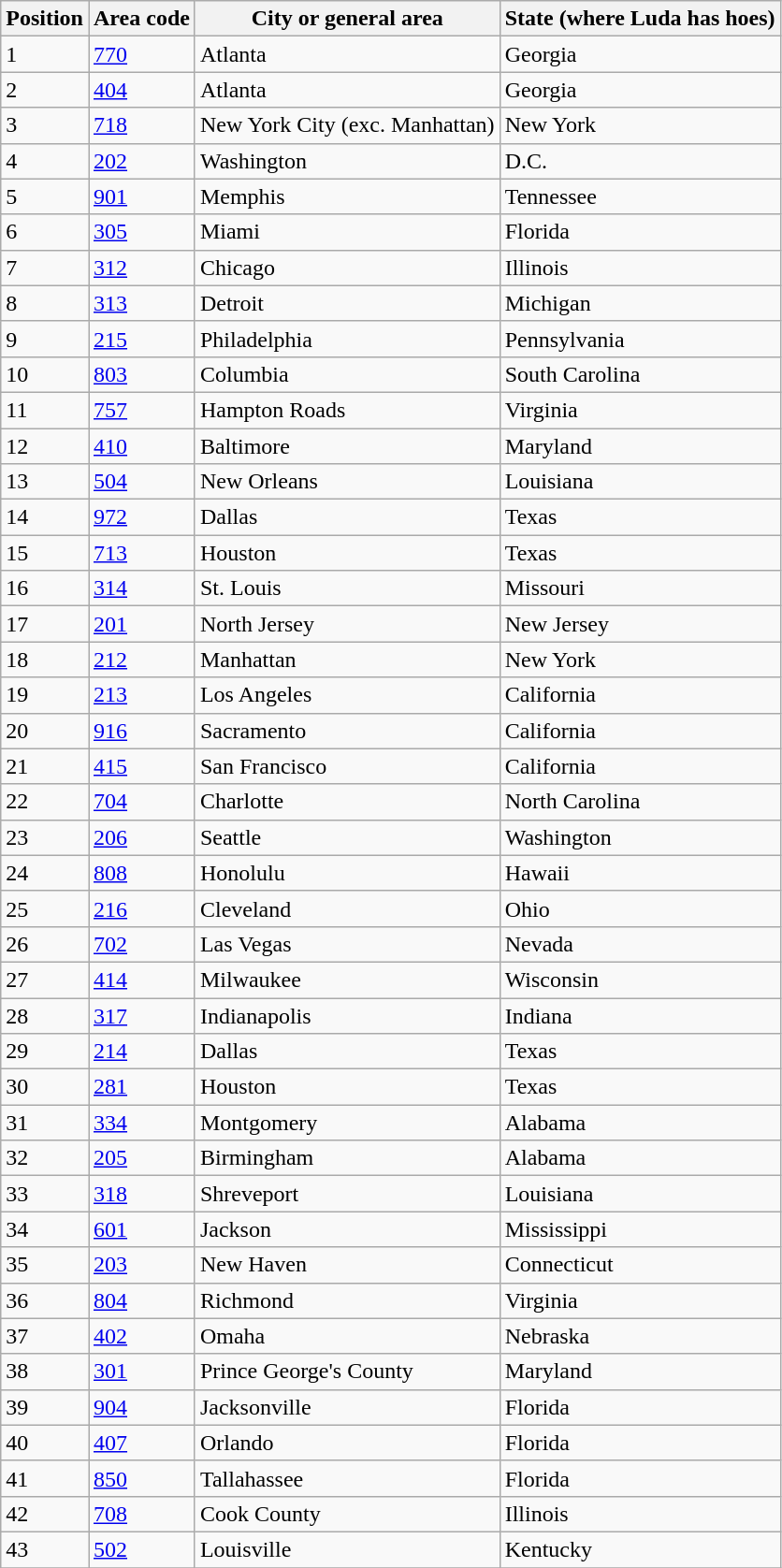<table class="wikitable sortable">
<tr>
<th>Position</th>
<th>Area code</th>
<th>City or general area</th>
<th>State (where Luda has hoes)</th>
</tr>
<tr>
<td>1</td>
<td><a href='#'>770</a></td>
<td>Atlanta</td>
<td>Georgia</td>
</tr>
<tr>
<td>2</td>
<td><a href='#'>404</a></td>
<td>Atlanta</td>
<td>Georgia</td>
</tr>
<tr>
<td>3</td>
<td><a href='#'>718</a></td>
<td>New York City (exc. Manhattan)</td>
<td>New York</td>
</tr>
<tr>
<td>4</td>
<td><a href='#'>202</a></td>
<td>Washington</td>
<td>D.C.</td>
</tr>
<tr>
<td>5</td>
<td><a href='#'>901</a></td>
<td>Memphis</td>
<td>Tennessee</td>
</tr>
<tr>
<td>6</td>
<td><a href='#'>305</a></td>
<td>Miami</td>
<td>Florida</td>
</tr>
<tr>
<td>7</td>
<td><a href='#'>312</a></td>
<td>Chicago</td>
<td>Illinois</td>
</tr>
<tr>
<td>8</td>
<td><a href='#'>313</a></td>
<td>Detroit</td>
<td>Michigan</td>
</tr>
<tr>
<td>9</td>
<td><a href='#'>215</a></td>
<td>Philadelphia</td>
<td>Pennsylvania</td>
</tr>
<tr>
<td>10</td>
<td><a href='#'>803</a></td>
<td>Columbia</td>
<td>South Carolina</td>
</tr>
<tr>
<td>11</td>
<td><a href='#'>757</a></td>
<td>Hampton Roads</td>
<td>Virginia</td>
</tr>
<tr>
<td>12</td>
<td><a href='#'>410</a></td>
<td>Baltimore</td>
<td>Maryland</td>
</tr>
<tr>
<td>13</td>
<td><a href='#'>504</a></td>
<td>New Orleans</td>
<td>Louisiana</td>
</tr>
<tr>
<td>14</td>
<td><a href='#'>972</a></td>
<td>Dallas</td>
<td>Texas</td>
</tr>
<tr>
<td>15</td>
<td><a href='#'>713</a></td>
<td>Houston</td>
<td>Texas</td>
</tr>
<tr>
<td>16</td>
<td><a href='#'>314</a></td>
<td>St. Louis</td>
<td>Missouri</td>
</tr>
<tr>
<td>17</td>
<td><a href='#'>201</a></td>
<td>North Jersey</td>
<td>New Jersey</td>
</tr>
<tr>
<td>18</td>
<td><a href='#'>212</a></td>
<td>Manhattan</td>
<td>New York</td>
</tr>
<tr>
<td>19</td>
<td><a href='#'>213</a></td>
<td>Los Angeles</td>
<td>California</td>
</tr>
<tr>
<td>20</td>
<td><a href='#'>916</a></td>
<td>Sacramento</td>
<td>California</td>
</tr>
<tr>
<td>21</td>
<td><a href='#'>415</a></td>
<td>San Francisco</td>
<td>California</td>
</tr>
<tr>
<td>22</td>
<td><a href='#'>704</a></td>
<td>Charlotte</td>
<td>North Carolina</td>
</tr>
<tr>
<td>23</td>
<td><a href='#'>206</a></td>
<td>Seattle</td>
<td>Washington</td>
</tr>
<tr>
<td>24</td>
<td><a href='#'>808</a></td>
<td>Honolulu</td>
<td>Hawaii</td>
</tr>
<tr>
<td>25</td>
<td><a href='#'>216</a></td>
<td>Cleveland</td>
<td>Ohio</td>
</tr>
<tr>
<td>26</td>
<td><a href='#'>702</a></td>
<td>Las Vegas</td>
<td>Nevada</td>
</tr>
<tr>
<td>27</td>
<td><a href='#'>414</a></td>
<td>Milwaukee</td>
<td>Wisconsin</td>
</tr>
<tr>
<td>28</td>
<td><a href='#'>317</a></td>
<td>Indianapolis</td>
<td>Indiana</td>
</tr>
<tr>
<td>29</td>
<td><a href='#'>214</a></td>
<td>Dallas</td>
<td>Texas</td>
</tr>
<tr>
<td>30</td>
<td><a href='#'>281</a></td>
<td>Houston</td>
<td>Texas</td>
</tr>
<tr>
<td>31</td>
<td><a href='#'>334</a></td>
<td>Montgomery</td>
<td>Alabama</td>
</tr>
<tr>
<td>32</td>
<td><a href='#'>205</a></td>
<td>Birmingham</td>
<td>Alabama</td>
</tr>
<tr>
<td>33</td>
<td><a href='#'>318</a></td>
<td>Shreveport</td>
<td>Louisiana</td>
</tr>
<tr>
<td>34</td>
<td><a href='#'>601</a></td>
<td>Jackson</td>
<td>Mississippi</td>
</tr>
<tr>
<td>35</td>
<td><a href='#'>203</a></td>
<td>New Haven</td>
<td>Connecticut</td>
</tr>
<tr>
<td>36</td>
<td><a href='#'>804</a></td>
<td>Richmond</td>
<td>Virginia</td>
</tr>
<tr>
<td>37</td>
<td><a href='#'>402</a></td>
<td>Omaha</td>
<td>Nebraska</td>
</tr>
<tr>
<td>38</td>
<td><a href='#'>301</a></td>
<td>Prince George's County</td>
<td>Maryland</td>
</tr>
<tr>
<td>39</td>
<td><a href='#'>904</a></td>
<td>Jacksonville</td>
<td>Florida</td>
</tr>
<tr>
<td>40</td>
<td><a href='#'>407</a></td>
<td>Orlando</td>
<td>Florida</td>
</tr>
<tr>
<td>41</td>
<td><a href='#'>850</a></td>
<td>Tallahassee</td>
<td>Florida</td>
</tr>
<tr>
<td>42</td>
<td><a href='#'>708</a></td>
<td>Cook County</td>
<td>Illinois</td>
</tr>
<tr>
<td>43</td>
<td><a href='#'>502</a></td>
<td>Louisville</td>
<td>Kentucky</td>
</tr>
<tr>
</tr>
</table>
